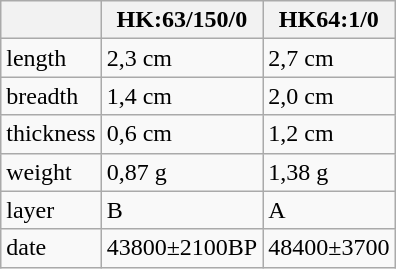<table class="wikitable">
<tr>
<th></th>
<th>HK:63/150/0</th>
<th>HK64:1/0</th>
</tr>
<tr>
<td>length</td>
<td>2,3 cm</td>
<td>2,7 cm</td>
</tr>
<tr>
<td>breadth</td>
<td>1,4 cm</td>
<td>2,0 cm</td>
</tr>
<tr>
<td>thickness</td>
<td>0,6 cm</td>
<td>1,2 cm</td>
</tr>
<tr>
<td>weight</td>
<td>0,87 g</td>
<td>1,38 g</td>
</tr>
<tr>
<td>layer</td>
<td>B</td>
<td>A</td>
</tr>
<tr>
<td>date</td>
<td>43800±2100BP</td>
<td>48400±3700</td>
</tr>
</table>
